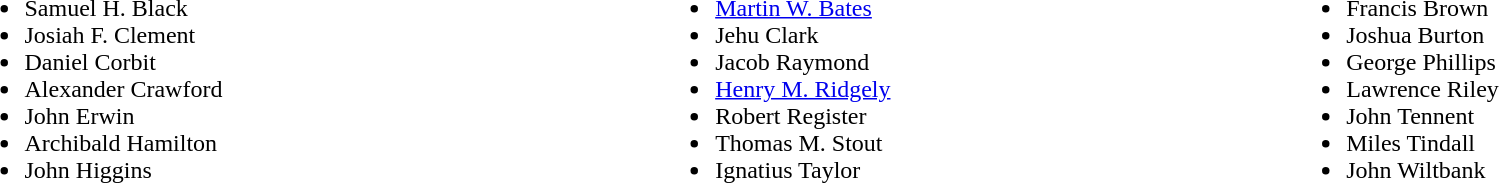<table width=100%>
<tr valign=top>
<td><br><ul><li>Samuel H. Black</li><li>Josiah F. Clement</li><li>Daniel Corbit</li><li>Alexander Crawford</li><li>John Erwin</li><li>Archibald Hamilton</li><li>John Higgins</li></ul></td>
<td><br><ul><li><a href='#'>Martin W. Bates</a></li><li>Jehu Clark</li><li>Jacob Raymond</li><li><a href='#'>Henry M. Ridgely</a></li><li>Robert Register</li><li>Thomas M. Stout</li><li>Ignatius Taylor</li></ul></td>
<td><br><ul><li>Francis Brown</li><li>Joshua Burton</li><li>George Phillips</li><li>Lawrence Riley</li><li>John Tennent</li><li>Miles Tindall</li><li>John Wiltbank</li></ul></td>
</tr>
</table>
